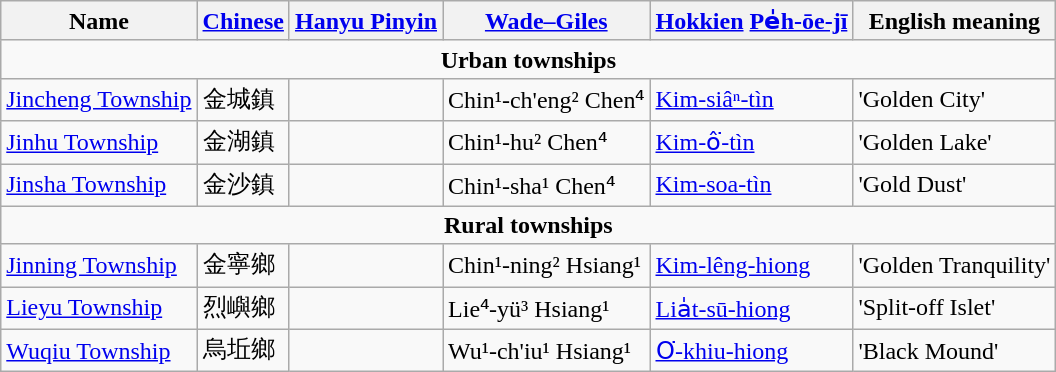<table class="wikitable sortable">
<tr>
<th>Name</th>
<th><a href='#'>Chinese</a></th>
<th><a href='#'>Hanyu Pinyin</a></th>
<th><a href='#'>Wade–Giles</a></th>
<th><a href='#'>Hokkien</a> <a href='#'>Pe̍h-ōe-jī</a></th>
<th>English meaning</th>
</tr>
<tr>
<td style="text-align:center;" colspan="6"><strong>Urban townships</strong></td>
</tr>
<tr>
<td><a href='#'>Jincheng Township</a></td>
<td>金城鎮</td>
<td></td>
<td>Chin¹-ch'eng² Chen⁴</td>
<td><a href='#'>Kim-siâⁿ-tìn</a></td>
<td>'Golden City'</td>
</tr>
<tr>
<td><a href='#'>Jinhu Township</a></td>
<td>金湖鎮</td>
<td></td>
<td>Chin¹-hu² Chen⁴</td>
<td><a href='#'>Kim-ô͘-tìn</a></td>
<td>'Golden Lake'</td>
</tr>
<tr>
<td><a href='#'>Jinsha Township</a></td>
<td>金沙鎮</td>
<td></td>
<td>Chin¹-sha¹ Chen⁴</td>
<td><a href='#'>Kim-soa-tìn</a></td>
<td>'Gold Dust'</td>
</tr>
<tr>
<td style="text-align:center;" colspan="6"><strong>Rural townships</strong></td>
</tr>
<tr>
<td><a href='#'>Jinning Township</a></td>
<td>金寧鄉</td>
<td></td>
<td>Chin¹-ning² Hsiang¹</td>
<td><a href='#'>Kim-lêng-hiong</a></td>
<td>'Golden Tranquility'</td>
</tr>
<tr>
<td><a href='#'>Lieyu Township</a></td>
<td>烈嶼鄉</td>
<td></td>
<td>Lie⁴-yü³ Hsiang¹</td>
<td><a href='#'>Lia̍t-sū-hiong</a></td>
<td>'Split-off Islet'</td>
</tr>
<tr>
<td><a href='#'>Wuqiu Township</a></td>
<td>烏坵鄉</td>
<td></td>
<td>Wu¹-ch'iu¹ Hsiang¹</td>
<td><a href='#'>O͘-khiu-hiong</a></td>
<td>'Black Mound'</td>
</tr>
</table>
